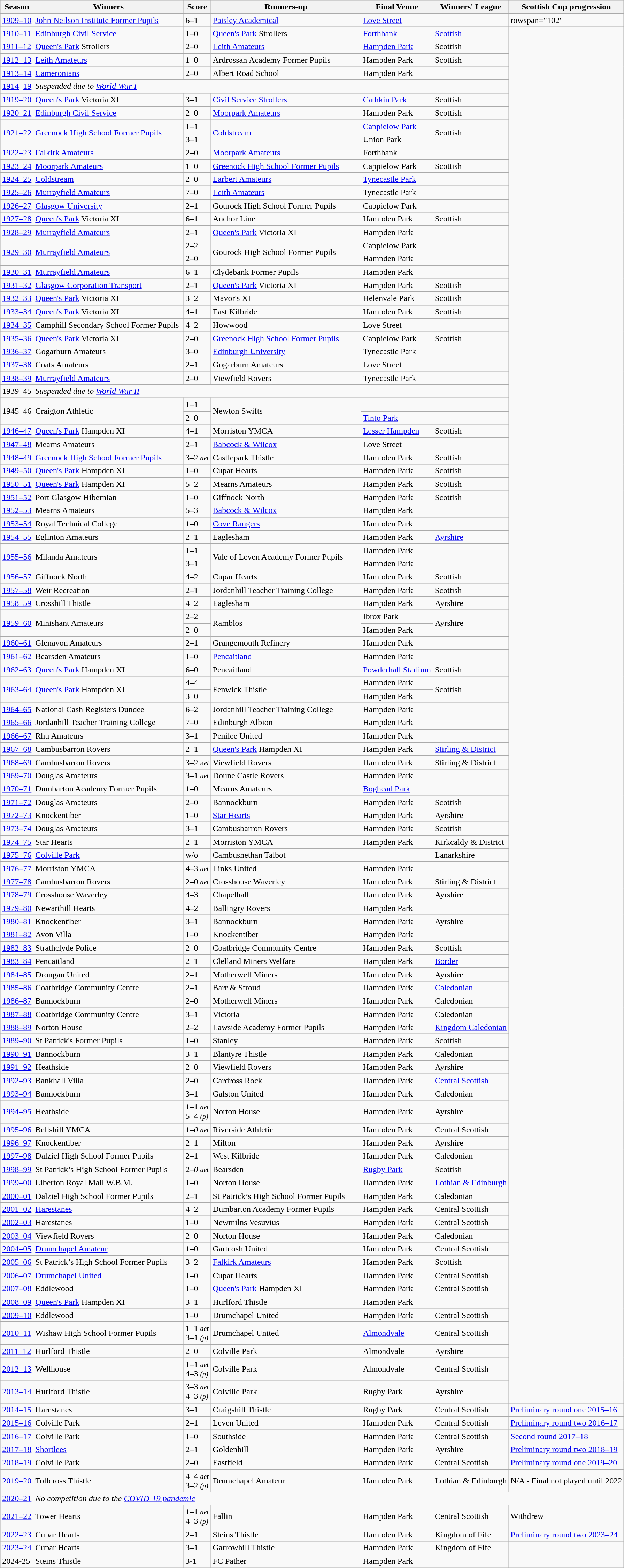<table class="wikitable">
<tr>
<th>Season</th>
<th width="280">Winners</th>
<th>Score</th>
<th width="280">Runners-up</th>
<th>Final Venue</th>
<th>Winners' League</th>
<th>Scottish Cup progression</th>
</tr>
<tr>
<td><a href='#'>1909–10</a></td>
<td><a href='#'>John Neilson Institute Former Pupils</a></td>
<td>6–1</td>
<td><a href='#'>Paisley Academical</a></td>
<td><a href='#'>Love Street</a></td>
<td></td>
<td>rowspan="102" </td>
</tr>
<tr>
<td><a href='#'>1910–11</a></td>
<td><a href='#'>Edinburgh Civil Service</a></td>
<td>1–0</td>
<td><a href='#'>Queen's Park</a> Strollers</td>
<td><a href='#'>Forthbank</a></td>
<td><a href='#'>Scottish</a></td>
</tr>
<tr>
<td><a href='#'>1911–12</a></td>
<td><a href='#'>Queen's Park</a> Strollers</td>
<td>2–0</td>
<td><a href='#'>Leith Amateurs</a></td>
<td><a href='#'>Hampden Park</a></td>
<td>Scottish</td>
</tr>
<tr>
<td><a href='#'>1912–13</a></td>
<td><a href='#'>Leith Amateurs</a></td>
<td>1–0</td>
<td>Ardrossan Academy Former Pupils</td>
<td>Hampden Park</td>
<td>Scottish</td>
</tr>
<tr>
<td><a href='#'>1913–14</a></td>
<td><a href='#'>Cameronians</a></td>
<td>2–0</td>
<td>Albert Road School</td>
<td>Hampden Park</td>
<td></td>
</tr>
<tr>
<td><a href='#'>1914</a>–<a href='#'>19</a></td>
<td colspan="5"><em>Suspended due to <a href='#'>World War I</a></em></td>
</tr>
<tr>
<td><a href='#'>1919–20</a></td>
<td><a href='#'>Queen's Park</a> Victoria XI</td>
<td>3–1</td>
<td><a href='#'>Civil Service Strollers</a></td>
<td><a href='#'>Cathkin Park</a></td>
<td>Scottish</td>
</tr>
<tr>
<td><a href='#'>1920–21</a></td>
<td><a href='#'>Edinburgh Civil Service</a></td>
<td>2–0</td>
<td><a href='#'>Moorpark Amateurs</a></td>
<td>Hampden Park</td>
<td>Scottish</td>
</tr>
<tr>
<td rowspan="2"><a href='#'>1921–22</a></td>
<td rowspan="2"><a href='#'>Greenock High School Former Pupils</a></td>
<td>1–1</td>
<td rowspan="2"><a href='#'>Coldstream</a></td>
<td><a href='#'>Cappielow Park</a></td>
<td rowspan="2">Scottish</td>
</tr>
<tr>
<td>3–1</td>
<td>Union Park</td>
</tr>
<tr>
<td><a href='#'>1922–23</a></td>
<td><a href='#'>Falkirk Amateurs</a></td>
<td>2–0</td>
<td><a href='#'>Moorpark Amateurs</a></td>
<td>Forthbank</td>
<td></td>
</tr>
<tr>
<td><a href='#'>1923–24</a></td>
<td><a href='#'>Moorpark Amateurs</a></td>
<td>1–0</td>
<td><a href='#'>Greenock High School Former Pupils</a></td>
<td>Cappielow  Park</td>
<td>Scottish</td>
</tr>
<tr>
<td><a href='#'>1924–25</a></td>
<td><a href='#'>Coldstream</a></td>
<td>2–0</td>
<td><a href='#'>Larbert Amateurs</a></td>
<td><a href='#'>Tynecastle Park</a></td>
<td></td>
</tr>
<tr>
<td><a href='#'>1925–26</a></td>
<td><a href='#'>Murrayfield Amateurs</a></td>
<td>7–0</td>
<td><a href='#'>Leith Amateurs</a></td>
<td>Tynecastle Park</td>
<td></td>
</tr>
<tr>
<td><a href='#'>1926–27</a></td>
<td><a href='#'>Glasgow University</a></td>
<td>2–1</td>
<td>Gourock High School Former Pupils</td>
<td>Cappielow  Park</td>
<td></td>
</tr>
<tr>
<td><a href='#'>1927–28</a></td>
<td><a href='#'>Queen's Park</a> Victoria XI</td>
<td>6–1</td>
<td>Anchor Line</td>
<td>Hampden Park</td>
<td>Scottish</td>
</tr>
<tr>
<td><a href='#'>1928–29</a></td>
<td><a href='#'>Murrayfield Amateurs</a></td>
<td>2–1</td>
<td><a href='#'>Queen's Park</a> Victoria XI</td>
<td>Hampden Park</td>
<td></td>
</tr>
<tr>
<td rowspan="2"><a href='#'>1929–30</a></td>
<td rowspan="2"><a href='#'>Murrayfield Amateurs</a></td>
<td>2–2</td>
<td rowspan="2">Gourock High School Former Pupils</td>
<td>Cappielow  Park</td>
<td rowspan="2"></td>
</tr>
<tr>
<td>2–0</td>
<td>Hampden Park</td>
</tr>
<tr>
<td><a href='#'>1930–31</a></td>
<td><a href='#'>Murrayfield Amateurs</a></td>
<td>6–1</td>
<td>Clydebank Former Pupils</td>
<td>Hampden Park</td>
<td></td>
</tr>
<tr>
<td><a href='#'>1931–32</a></td>
<td><a href='#'>Glasgow Corporation Transport</a></td>
<td>2–1</td>
<td><a href='#'>Queen's Park</a> Victoria XI</td>
<td>Hampden Park</td>
<td>Scottish</td>
</tr>
<tr>
<td><a href='#'>1932–33</a></td>
<td><a href='#'>Queen's Park</a> Victoria XI</td>
<td>3–2</td>
<td>Mavor's XI</td>
<td>Helenvale Park</td>
<td>Scottish</td>
</tr>
<tr>
<td><a href='#'>1933–34</a></td>
<td><a href='#'>Queen's Park</a> Victoria XI</td>
<td>4–1</td>
<td>East Kilbride</td>
<td>Hampden Park</td>
<td>Scottish</td>
</tr>
<tr>
<td><a href='#'>1934–35</a></td>
<td>Camphill Secondary School Former Pupils</td>
<td>4–2</td>
<td>Howwood</td>
<td>Love Street</td>
<td></td>
</tr>
<tr>
<td><a href='#'>1935–36</a></td>
<td><a href='#'>Queen's Park</a> Victoria XI</td>
<td>2–0</td>
<td><a href='#'>Greenock High School Former Pupils</a></td>
<td>Cappielow  Park</td>
<td>Scottish</td>
</tr>
<tr>
<td><a href='#'>1936–37</a></td>
<td>Gogarburn Amateurs</td>
<td>3–0</td>
<td><a href='#'>Edinburgh University</a></td>
<td>Tynecastle Park</td>
<td></td>
</tr>
<tr>
<td><a href='#'>1937–38</a></td>
<td>Coats Amateurs</td>
<td>2–1</td>
<td>Gogarburn Amateurs</td>
<td>Love Street</td>
<td></td>
</tr>
<tr>
<td><a href='#'>1938–39</a></td>
<td><a href='#'>Murrayfield Amateurs</a></td>
<td>2–0</td>
<td>Viewfield Rovers</td>
<td>Tynecastle Park</td>
<td></td>
</tr>
<tr>
<td>1939–45</td>
<td colspan="5"><em>Suspended due to <a href='#'>World War II</a></em></td>
</tr>
<tr>
<td rowspan="2">1945–46</td>
<td rowspan="2">Craigton Athletic</td>
<td>1–1</td>
<td rowspan="2">Newton Swifts</td>
<td></td>
<td></td>
</tr>
<tr>
<td>2–0</td>
<td><a href='#'>Tinto Park</a></td>
<td></td>
</tr>
<tr>
<td><a href='#'>1946–47</a></td>
<td><a href='#'>Queen's Park</a> Hampden XI</td>
<td>4–1</td>
<td>Morriston YMCA</td>
<td><a href='#'>Lesser Hampden</a></td>
<td>Scottish</td>
</tr>
<tr>
<td><a href='#'>1947–48</a></td>
<td>Mearns Amateurs</td>
<td>2–1</td>
<td><a href='#'>Babcock & Wilcox</a></td>
<td>Love Street</td>
<td></td>
</tr>
<tr>
<td><a href='#'>1948–49</a></td>
<td><a href='#'>Greenock High School Former Pupils</a></td>
<td>3–2 <em><small>aet</small></em></td>
<td>Castlepark Thistle</td>
<td>Hampden Park</td>
<td>Scottish</td>
</tr>
<tr>
<td><a href='#'>1949–50</a></td>
<td><a href='#'>Queen's Park</a> Hampden XI</td>
<td>1–0</td>
<td>Cupar Hearts</td>
<td>Hampden Park</td>
<td>Scottish</td>
</tr>
<tr>
<td><a href='#'>1950–51</a></td>
<td><a href='#'>Queen's Park</a> Hampden XI</td>
<td>5–2</td>
<td>Mearns Amateurs</td>
<td>Hampden Park</td>
<td>Scottish</td>
</tr>
<tr>
<td><a href='#'>1951–52</a></td>
<td>Port Glasgow Hibernian</td>
<td>1–0</td>
<td>Giffnock North</td>
<td>Hampden Park</td>
<td>Scottish</td>
</tr>
<tr>
<td><a href='#'>1952–53</a></td>
<td>Mearns Amateurs</td>
<td>5–3</td>
<td><a href='#'>Babcock & Wilcox</a></td>
<td>Hampden Park</td>
<td></td>
</tr>
<tr>
<td><a href='#'>1953–54</a></td>
<td>Royal Technical College</td>
<td>1–0</td>
<td><a href='#'>Cove Rangers</a></td>
<td>Hampden Park</td>
<td></td>
</tr>
<tr>
<td><a href='#'>1954–55</a></td>
<td>Eglinton Amateurs</td>
<td>2–1</td>
<td>Eaglesham</td>
<td>Hampden Park</td>
<td><a href='#'>Ayrshire</a></td>
</tr>
<tr>
<td rowspan="2"><a href='#'>1955–56</a></td>
<td rowspan="2">Milanda Amateurs</td>
<td>1–1</td>
<td rowspan="2">Vale of Leven Academy Former Pupils</td>
<td>Hampden Park</td>
<td rowspan="2"></td>
</tr>
<tr>
<td>3–1</td>
<td>Hampden Park</td>
</tr>
<tr>
<td><a href='#'>1956–57</a></td>
<td>Giffnock North</td>
<td>4–2</td>
<td>Cupar Hearts</td>
<td>Hampden Park</td>
<td>Scottish</td>
</tr>
<tr>
<td><a href='#'>1957–58</a></td>
<td>Weir Recreation</td>
<td>2–1</td>
<td>Jordanhill Teacher Training College</td>
<td>Hampden Park</td>
<td>Scottish</td>
</tr>
<tr>
<td><a href='#'>1958–59</a></td>
<td>Crosshill Thistle</td>
<td>4–2</td>
<td>Eaglesham</td>
<td>Hampden Park</td>
<td>Ayrshire</td>
</tr>
<tr>
<td rowspan="2"><a href='#'>1959–60</a></td>
<td rowspan="2">Minishant Amateurs</td>
<td>2–2</td>
<td rowspan="2">Ramblos</td>
<td>Ibrox Park</td>
<td rowspan="2">Ayrshire</td>
</tr>
<tr>
<td>2–0</td>
<td>Hampden Park</td>
</tr>
<tr>
<td><a href='#'>1960–61</a></td>
<td>Glenavon Amateurs</td>
<td>2–1</td>
<td>Grangemouth Refinery</td>
<td>Hampden Park</td>
<td></td>
</tr>
<tr>
<td><a href='#'>1961–62</a></td>
<td>Bearsden Amateurs</td>
<td>1–0</td>
<td><a href='#'>Pencaitland</a></td>
<td>Hampden Park</td>
<td></td>
</tr>
<tr>
<td><a href='#'>1962–63</a></td>
<td><a href='#'>Queen's Park</a> Hampden XI</td>
<td>6–0</td>
<td>Pencaitland</td>
<td><a href='#'>Powderhall Stadium</a></td>
<td>Scottish</td>
</tr>
<tr>
<td rowspan="2"><a href='#'>1963–64</a></td>
<td rowspan="2"><a href='#'>Queen's Park</a> Hampden XI</td>
<td>4–4</td>
<td rowspan="2">Fenwick Thistle</td>
<td>Hampden Park</td>
<td rowspan="2">Scottish</td>
</tr>
<tr>
<td>3–0</td>
<td>Hampden Park</td>
</tr>
<tr>
<td><a href='#'>1964–65</a></td>
<td>National Cash Registers Dundee</td>
<td>6–2</td>
<td>Jordanhill  Teacher Training College</td>
<td>Hampden Park</td>
<td></td>
</tr>
<tr>
<td><a href='#'>1965–66</a></td>
<td>Jordanhill Teacher Training College</td>
<td>7–0</td>
<td>Edinburgh Albion</td>
<td>Hampden Park</td>
<td></td>
</tr>
<tr>
<td><a href='#'>1966–67</a></td>
<td>Rhu Amateurs</td>
<td>3–1</td>
<td>Penilee  United</td>
<td>Hampden Park</td>
<td></td>
</tr>
<tr>
<td><a href='#'>1967–68</a></td>
<td>Cambusbarron Rovers</td>
<td>2–1</td>
<td><a href='#'>Queen's Park</a> Hampden XI</td>
<td>Hampden Park</td>
<td><a href='#'>Stirling & District</a></td>
</tr>
<tr>
<td><a href='#'>1968–69</a></td>
<td>Cambusbarron Rovers</td>
<td>3–2 a<em><small>et</small></em></td>
<td>Viewfield  Rovers</td>
<td>Hampden Park</td>
<td>Stirling & District</td>
</tr>
<tr>
<td><a href='#'>1969–70</a></td>
<td>Douglas Amateurs</td>
<td>3–1 <em><small>aet</small></em></td>
<td>Doune Castle Rovers</td>
<td>Hampden Park</td>
<td></td>
</tr>
<tr>
<td><a href='#'>1970–71</a></td>
<td>Dumbarton Academy Former Pupils</td>
<td>1–0</td>
<td>Mearns Amateurs</td>
<td><a href='#'>Boghead Park</a></td>
<td></td>
</tr>
<tr>
<td><a href='#'>1971–72</a></td>
<td>Douglas Amateurs</td>
<td>2–0</td>
<td>Bannockburn</td>
<td>Hampden Park</td>
<td>Scottish</td>
</tr>
<tr>
<td><a href='#'>1972–73</a></td>
<td>Knockentiber</td>
<td>1–0</td>
<td><a href='#'>Star Hearts</a></td>
<td>Hampden Park</td>
<td>Ayrshire</td>
</tr>
<tr>
<td><a href='#'>1973–74</a></td>
<td>Douglas Amateurs</td>
<td>3–1</td>
<td>Cambusbarron Rovers</td>
<td>Hampden Park</td>
<td>Scottish</td>
</tr>
<tr>
<td><a href='#'>1974–75</a></td>
<td>Star Hearts</td>
<td>2–1</td>
<td>Morriston YMCA</td>
<td>Hampden Park</td>
<td>Kirkcaldy  & District</td>
</tr>
<tr>
<td><a href='#'>1975–76</a></td>
<td><a href='#'>Colville Park</a></td>
<td>w/o</td>
<td>Cambusnethan Talbot</td>
<td>–</td>
<td>Lanarkshire</td>
</tr>
<tr>
<td><a href='#'>1976–77</a></td>
<td>Morriston YMCA</td>
<td>4–3 <em><small>aet</small></em></td>
<td>Links United</td>
<td>Hampden Park</td>
<td></td>
</tr>
<tr>
<td><a href='#'>1977–78</a></td>
<td>Cambusbarron Rovers</td>
<td>2–0 <em><small>aet</small></em></td>
<td>Crosshouse Waverley</td>
<td>Hampden Park</td>
<td>Stirling & District</td>
</tr>
<tr>
<td><a href='#'>1978–79</a></td>
<td>Crosshouse Waverley</td>
<td>4–3</td>
<td>Chapelhall</td>
<td>Hampden Park</td>
<td>Ayrshire</td>
</tr>
<tr>
<td><a href='#'>1979–80</a></td>
<td>Newarthill Hearts</td>
<td>4–2</td>
<td>Ballingry Rovers</td>
<td>Hampden Park</td>
<td></td>
</tr>
<tr>
<td><a href='#'>1980–81</a></td>
<td>Knockentiber</td>
<td>3–1</td>
<td>Bannockburn</td>
<td>Hampden Park</td>
<td>Ayrshire</td>
</tr>
<tr>
<td><a href='#'>1981–82</a></td>
<td>Avon Villa</td>
<td>1–0</td>
<td>Knockentiber</td>
<td>Hampden Park</td>
<td></td>
</tr>
<tr>
<td><a href='#'>1982–83</a></td>
<td>Strathclyde Police</td>
<td>2–0</td>
<td>Coatbridge Community Centre</td>
<td>Hampden Park</td>
<td>Scottish</td>
</tr>
<tr>
<td><a href='#'>1983–84</a></td>
<td>Pencaitland</td>
<td>2–1</td>
<td>Clelland Miners Welfare</td>
<td>Hampden Park</td>
<td><a href='#'>Border</a></td>
</tr>
<tr>
<td><a href='#'>1984–85</a></td>
<td>Drongan United</td>
<td>2–1</td>
<td>Motherwell Miners</td>
<td>Hampden Park</td>
<td>Ayrshire</td>
</tr>
<tr>
<td><a href='#'>1985–86</a></td>
<td>Coatbridge Community Centre</td>
<td>2–1</td>
<td>Barr & Stroud</td>
<td>Hampden Park</td>
<td><a href='#'>Caledonian</a></td>
</tr>
<tr>
<td><a href='#'>1986–87</a></td>
<td>Bannockburn</td>
<td>2–0</td>
<td>Motherwell Miners</td>
<td>Hampden Park</td>
<td>Caledonian</td>
</tr>
<tr>
<td><a href='#'>1987–88</a></td>
<td>Coatbridge Community Centre</td>
<td>3–1</td>
<td>Victoria</td>
<td>Hampden Park</td>
<td>Caledonian</td>
</tr>
<tr>
<td><a href='#'>1988–89</a></td>
<td>Norton House</td>
<td>2–2</td>
<td>Lawside Academy Former Pupils</td>
<td>Hampden Park</td>
<td><a href='#'>Kingdom Caledonian</a></td>
</tr>
<tr>
<td><a href='#'>1989–90</a></td>
<td>St Patrick's Former Pupils</td>
<td>1–0</td>
<td>Stanley</td>
<td>Hampden Park</td>
<td>Scottish</td>
</tr>
<tr>
<td><a href='#'>1990–91</a></td>
<td>Bannockburn</td>
<td>3–1</td>
<td>Blantyre Thistle</td>
<td>Hampden Park</td>
<td>Caledonian</td>
</tr>
<tr>
<td><a href='#'>1991–92</a></td>
<td>Heathside</td>
<td>2–0</td>
<td>Viewfield Rovers</td>
<td>Hampden Park</td>
<td>Ayrshire</td>
</tr>
<tr>
<td><a href='#'>1992–93</a></td>
<td>Bankhall Villa</td>
<td>2–0</td>
<td>Cardross Rock</td>
<td>Hampden Park</td>
<td><a href='#'>Central Scottish</a></td>
</tr>
<tr>
<td><a href='#'>1993–94</a></td>
<td>Bannockburn</td>
<td>3–1</td>
<td>Galston United</td>
<td>Hampden Park</td>
<td>Caledonian</td>
</tr>
<tr>
<td><a href='#'>1994–95</a></td>
<td>Heathside</td>
<td>1–1 <em><small>aet</small></em><br>5–4 <em><small>(p)</small></em></td>
<td>Norton House</td>
<td>Hampden Park</td>
<td>Ayrshire</td>
</tr>
<tr>
<td><a href='#'>1995–96</a></td>
<td>Bellshill YMCA</td>
<td>1–<em>0 <small>aet</small></em></td>
<td>Riverside Athletic</td>
<td>Hampden Park</td>
<td>Central Scottish</td>
</tr>
<tr>
<td><a href='#'>1996–97</a></td>
<td>Knockentiber</td>
<td>2–1</td>
<td>Milton</td>
<td>Hampden Park</td>
<td>Ayrshire</td>
</tr>
<tr>
<td><a href='#'>1997–98</a></td>
<td>Dalziel High School Former Pupils</td>
<td>2–1</td>
<td>West Kilbride</td>
<td>Hampden Park</td>
<td>Caledonian</td>
</tr>
<tr>
<td><a href='#'>1998–99</a></td>
<td>St Patrick’s High School Former Pupils</td>
<td>2–<em>0 <small>aet</small></em></td>
<td>Bearsden</td>
<td><a href='#'>Rugby Park</a></td>
<td>Scottish</td>
</tr>
<tr>
<td><a href='#'>1999–00</a></td>
<td>Liberton Royal Mail W.B.M.</td>
<td>1–0</td>
<td>Norton House</td>
<td>Hampden Park</td>
<td><a href='#'>Lothian & Edinburgh</a></td>
</tr>
<tr>
<td><a href='#'>2000–01</a></td>
<td>Dalziel High School Former Pupils</td>
<td>2–1</td>
<td>St Patrick’s High School Former Pupils</td>
<td>Hampden Park</td>
<td>Caledonian</td>
</tr>
<tr>
<td><a href='#'>2001–02</a></td>
<td><a href='#'>Harestanes</a></td>
<td>4–2</td>
<td>Dumbarton Academy Former Pupils</td>
<td>Hampden Park</td>
<td>Central Scottish</td>
</tr>
<tr>
<td><a href='#'>2002–03</a></td>
<td>Harestanes</td>
<td>1–0</td>
<td>Newmilns Vesuvius</td>
<td>Hampden Park</td>
<td>Central Scottish</td>
</tr>
<tr>
<td><a href='#'>2003–04</a></td>
<td>Viewfield Rovers</td>
<td>2–0</td>
<td>Norton House</td>
<td>Hampden Park</td>
<td>Caledonian</td>
</tr>
<tr>
<td><a href='#'>2004–05</a></td>
<td><a href='#'>Drumchapel Amateur</a></td>
<td>1–0</td>
<td>Gartcosh United</td>
<td>Hampden Park</td>
<td>Central Scottish</td>
</tr>
<tr>
<td><a href='#'>2005–06</a></td>
<td>St Patrick’s High School Former Pupils</td>
<td>3–2</td>
<td><a href='#'>Falkirk Amateurs</a></td>
<td>Hampden Park</td>
<td>Scottish</td>
</tr>
<tr>
<td><a href='#'>2006–07</a></td>
<td><a href='#'>Drumchapel United</a></td>
<td>1–0</td>
<td>Cupar Hearts</td>
<td>Hampden Park</td>
<td>Central Scottish</td>
</tr>
<tr>
<td><a href='#'>2007–08</a></td>
<td>Eddlewood</td>
<td>1–0</td>
<td><a href='#'>Queen's Park</a> Hampden XI</td>
<td>Hampden Park</td>
<td>Central Scottish</td>
</tr>
<tr>
<td><a href='#'>2008–09</a></td>
<td><a href='#'>Queen's Park</a> Hampden XI</td>
<td>3–1</td>
<td>Hurlford Thistle</td>
<td>Hampden Park</td>
<td>–</td>
</tr>
<tr>
<td><a href='#'>2009–10</a></td>
<td>Eddlewood</td>
<td>1–0</td>
<td>Drumchapel United</td>
<td>Hampden Park</td>
<td>Central Scottish</td>
</tr>
<tr>
<td><a href='#'>2010–11</a></td>
<td>Wishaw High School Former Pupils</td>
<td>1–1 <em><small>aet</small></em><br>3–1 <em><small>(p)</small></em></td>
<td>Drumchapel United</td>
<td><a href='#'>Almondvale</a></td>
<td>Central Scottish</td>
</tr>
<tr>
<td><a href='#'>2011–12</a></td>
<td>Hurlford Thistle</td>
<td>2–0</td>
<td>Colville Park</td>
<td>Almondvale</td>
<td>Ayrshire</td>
</tr>
<tr>
<td><a href='#'>2012–13</a></td>
<td>Wellhouse</td>
<td>1–1 <em><small>aet</small></em><br>4–3 <em><small>(p)</small></em></td>
<td>Colville Park</td>
<td>Almondvale</td>
<td>Central Scottish</td>
</tr>
<tr>
<td><a href='#'>2013–14</a></td>
<td>Hurlford Thistle</td>
<td>3–3 <em><small>aet</small></em><br>4–3 <em><small>(p)</small></em></td>
<td>Colville Park</td>
<td>Rugby Park</td>
<td>Ayrshire</td>
</tr>
<tr>
<td><a href='#'>2014–15</a></td>
<td>Harestanes</td>
<td>3–1</td>
<td>Craigshill Thistle</td>
<td>Rugby Park</td>
<td>Central Scottish</td>
<td><a href='#'>Preliminary round one 2015–16</a></td>
</tr>
<tr>
<td><a href='#'>2015–16</a></td>
<td>Colville Park</td>
<td>2–1</td>
<td>Leven United</td>
<td>Hampden Park</td>
<td>Central Scottish</td>
<td><a href='#'>Preliminary round two 2016–17</a></td>
</tr>
<tr>
<td><a href='#'>2016–17</a></td>
<td>Colville Park</td>
<td>1–0</td>
<td>Southside</td>
<td>Hampden Park</td>
<td>Central Scottish</td>
<td><a href='#'>Second round 2017–18</a></td>
</tr>
<tr>
<td><a href='#'>2017–18</a></td>
<td><a href='#'>Shortlees</a></td>
<td>2–1</td>
<td>Goldenhill</td>
<td>Hampden Park</td>
<td>Ayrshire</td>
<td><a href='#'>Preliminary round two 2018–19</a></td>
</tr>
<tr>
<td><a href='#'>2018–19</a></td>
<td>Colville Park</td>
<td>2–0</td>
<td>Eastfield</td>
<td>Hampden Park</td>
<td>Central Scottish</td>
<td><a href='#'>Preliminary round one 2019–20</a></td>
</tr>
<tr>
<td><a href='#'>2019–20</a></td>
<td>Tollcross Thistle</td>
<td>4–4 <em><small>aet</small></em><br>3–2 <em><small>(p)</small></em></td>
<td>Drumchapel Amateur</td>
<td>Hampden Park</td>
<td>Lothian & Edinburgh</td>
<td>N/A - Final not played until 2022</td>
</tr>
<tr>
<td><a href='#'>2020–21</a></td>
<td colspan="6"><em>No competition due to the <a href='#'>COVID-19 pandemic</a></em></td>
</tr>
<tr>
<td><a href='#'>2021–22</a></td>
<td>Tower Hearts</td>
<td>1–1 <em><small>aet</small></em><br>4–3 <em><small>(p)</small></em></td>
<td>Fallin</td>
<td>Hampden Park</td>
<td>Central Scottish</td>
<td>Withdrew</td>
</tr>
<tr>
<td><a href='#'>2022–23</a></td>
<td>Cupar Hearts</td>
<td>2–1</td>
<td>Steins Thistle</td>
<td>Hampden Park</td>
<td>Kingdom of Fife</td>
<td><a href='#'>Preliminary round two 2023–24</a></td>
</tr>
<tr>
<td><a href='#'>2023–24</a></td>
<td>Cupar Hearts</td>
<td>3–1</td>
<td>Garrowhill Thistle</td>
<td>Hampden Park</td>
<td>Kingdom of Fife</td>
<td></td>
</tr>
<tr>
<td>2024-25</td>
<td>Steins Thistle</td>
<td>3-1</td>
<td>FC Pather</td>
<td>Hampden Park</td>
<td></td>
<td></td>
</tr>
</table>
